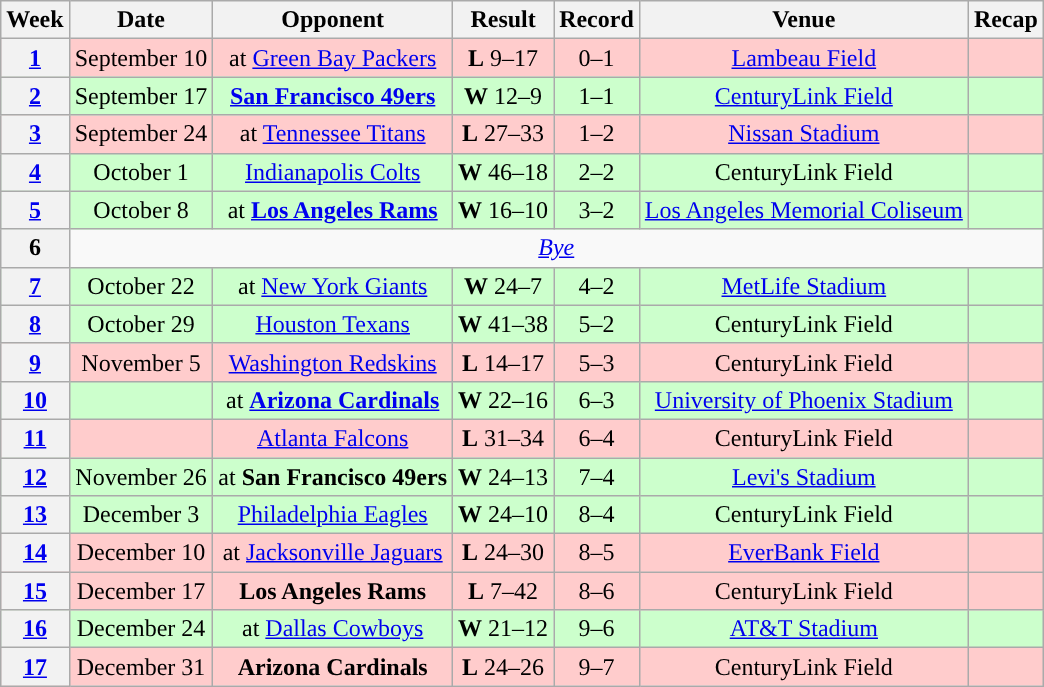<table class="wikitable" style="text-align:center">
<tr>
<th>Week</th>
<th>Date</th>
<th>Opponent</th>
<th>Result</th>
<th>Record</th>
<th>Venue</th>
<th>Recap</th>
</tr>
<tr style="background:#fcc">
<th><a href='#'>1</a></th>
<td>September 10</td>
<td>at <a href='#'>Green Bay Packers</a></td>
<td><strong>L</strong> 9–17</td>
<td>0–1</td>
<td><a href='#'>Lambeau Field</a></td>
<td></td>
</tr>
<tr style="background:#cfc">
<th><a href='#'>2</a></th>
<td>September 17</td>
<td><strong><a href='#'>San Francisco 49ers</a></strong></td>
<td><strong>W</strong> 12–9</td>
<td>1–1</td>
<td><a href='#'>CenturyLink Field</a></td>
<td></td>
</tr>
<tr style="background:#fcc">
<th><a href='#'>3</a></th>
<td>September 24</td>
<td>at <a href='#'>Tennessee Titans</a></td>
<td><strong>L</strong> 27–33</td>
<td>1–2</td>
<td><a href='#'>Nissan Stadium</a></td>
<td></td>
</tr>
<tr style="background:#cfc">
<th><a href='#'>4</a></th>
<td>October 1</td>
<td><a href='#'>Indianapolis Colts</a></td>
<td><strong>W</strong> 46–18</td>
<td>2–2</td>
<td>CenturyLink Field</td>
<td></td>
</tr>
<tr style="background:#cfc">
<th><a href='#'>5</a></th>
<td>October 8</td>
<td>at <strong><a href='#'>Los Angeles Rams</a></strong></td>
<td><strong>W</strong> 16–10</td>
<td>3–2</td>
<td><a href='#'>Los Angeles Memorial Coliseum</a></td>
<td></td>
</tr>
<tr>
<th>6</th>
<td colspan="6"><em><a href='#'>Bye</a></em></td>
</tr>
<tr style="background:#cfc">
<th><a href='#'>7</a></th>
<td>October 22</td>
<td>at <a href='#'>New York Giants</a></td>
<td><strong>W</strong> 24–7</td>
<td>4–2</td>
<td><a href='#'>MetLife Stadium</a></td>
<td></td>
</tr>
<tr style="background:#cfc">
<th><a href='#'>8</a></th>
<td>October 29</td>
<td><a href='#'>Houston Texans</a></td>
<td><strong>W</strong> 41–38</td>
<td>5–2</td>
<td>CenturyLink Field</td>
<td></td>
</tr>
<tr style="background:#fcc">
<th><a href='#'>9</a></th>
<td>November 5</td>
<td><a href='#'>Washington Redskins</a></td>
<td><strong>L</strong> 14–17</td>
<td>5–3</td>
<td>CenturyLink Field</td>
<td></td>
</tr>
<tr style="background:#cfc">
<th><a href='#'>10</a></th>
<td></td>
<td>at <strong><a href='#'>Arizona Cardinals</a></strong></td>
<td><strong>W</strong> 22–16</td>
<td>6–3</td>
<td><a href='#'>University of Phoenix Stadium</a></td>
<td></td>
</tr>
<tr style="background:#fcc">
<th><a href='#'>11</a></th>
<td></td>
<td><a href='#'>Atlanta Falcons</a></td>
<td><strong>L</strong> 31–34</td>
<td>6–4</td>
<td>CenturyLink Field</td>
<td></td>
</tr>
<tr style="background:#cfc">
<th><a href='#'>12</a></th>
<td>November 26</td>
<td>at <strong>San Francisco 49ers</strong></td>
<td><strong>W</strong> 24–13</td>
<td>7–4</td>
<td><a href='#'>Levi's Stadium</a></td>
<td></td>
</tr>
<tr style="background:#cfc">
<th><a href='#'>13</a></th>
<td>December 3</td>
<td><a href='#'>Philadelphia Eagles</a></td>
<td><strong>W</strong> 24–10</td>
<td>8–4</td>
<td>CenturyLink Field</td>
<td></td>
</tr>
<tr style="background:#fcc">
<th><a href='#'>14</a></th>
<td>December 10</td>
<td>at <a href='#'>Jacksonville Jaguars</a></td>
<td><strong>L</strong> 24–30</td>
<td>8–5</td>
<td><a href='#'>EverBank Field</a></td>
<td></td>
</tr>
<tr style="background:#fcc">
<th><a href='#'>15</a></th>
<td>December 17</td>
<td><strong>Los Angeles Rams</strong></td>
<td><strong>L</strong> 7–42</td>
<td>8–6</td>
<td>CenturyLink Field</td>
<td></td>
</tr>
<tr style="background:#cfc">
<th><a href='#'>16</a></th>
<td>December 24</td>
<td>at <a href='#'>Dallas Cowboys</a></td>
<td><strong>W</strong> 21–12</td>
<td>9–6</td>
<td><a href='#'>AT&T Stadium</a></td>
<td></td>
</tr>
<tr style="background:#fcc">
<th><a href='#'>17</a></th>
<td>December 31</td>
<td><strong>Arizona Cardinals</strong></td>
<td><strong>L</strong> 24–26</td>
<td>9–7</td>
<td>CenturyLink Field</td>
<td></td>
</tr>
</table>
